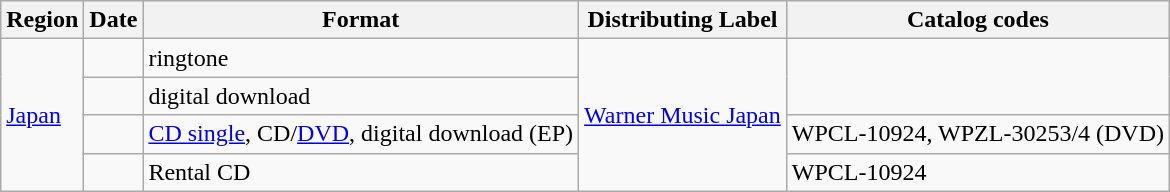<table class="wikitable">
<tr>
<th>Region</th>
<th>Date</th>
<th>Format</th>
<th>Distributing Label</th>
<th>Catalog codes</th>
</tr>
<tr>
<td rowspan="4"><a href='#'>Japan</a></td>
<td></td>
<td>ringtone</td>
<td rowspan="4"><a href='#'>Warner Music Japan</a></td>
<td rowspan="2"></td>
</tr>
<tr>
<td></td>
<td>digital download</td>
</tr>
<tr>
<td></td>
<td><a href='#'>CD single</a>, CD/<a href='#'>DVD</a>, digital download (EP)</td>
<td rowspan="1">WPCL-10924, WPZL-30253/4 (DVD)</td>
</tr>
<tr>
<td></td>
<td>Rental CD</td>
<td rowspan="1">WPCL-10924</td>
</tr>
</table>
